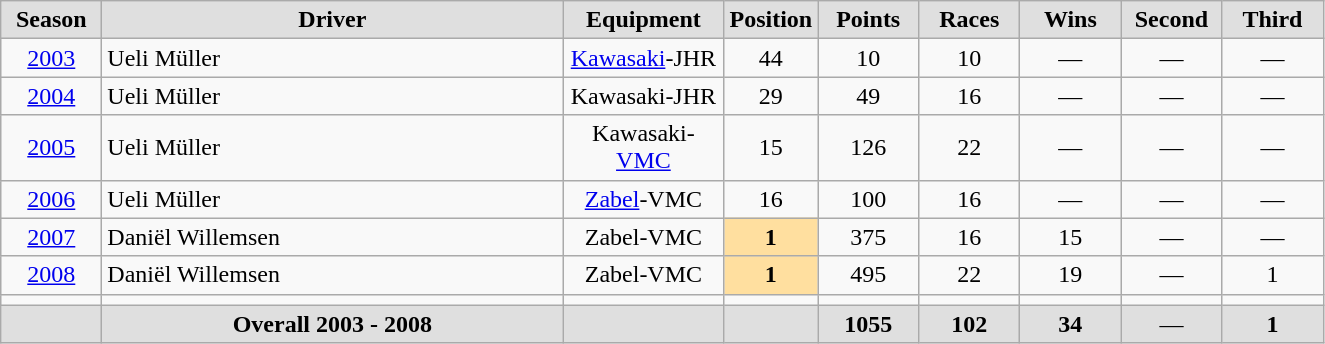<table class="wikitable">
<tr align="center" style="background:#dfdfdf;">
<td width="60"><strong>Season</strong></td>
<td width="300"><strong>Driver</strong></td>
<td width="100"><strong>Equipment</strong></td>
<td width="30"><strong>Position</strong></td>
<td width="60"><strong>Points</strong></td>
<td width="60"><strong>Races</strong></td>
<td width="60"><strong>Wins</strong></td>
<td width="60"><strong>Second</strong></td>
<td width="60"><strong>Third</strong></td>
</tr>
<tr align="center">
<td><a href='#'>2003</a></td>
<td align="left"> Ueli Müller</td>
<td><a href='#'>Kawasaki</a>-JHR</td>
<td>44</td>
<td>10</td>
<td>10</td>
<td>—</td>
<td>—</td>
<td>—</td>
</tr>
<tr align="center">
<td><a href='#'>2004</a></td>
<td align="left"> Ueli Müller</td>
<td>Kawasaki-JHR</td>
<td>29</td>
<td>49</td>
<td>16</td>
<td>—</td>
<td>—</td>
<td>—</td>
</tr>
<tr align="center">
<td><a href='#'>2005</a></td>
<td align="left"> Ueli Müller</td>
<td>Kawasaki-<a href='#'>VMC</a></td>
<td>15</td>
<td>126</td>
<td>22</td>
<td>—</td>
<td>—</td>
<td>—</td>
</tr>
<tr align="center">
<td><a href='#'>2006</a></td>
<td align="left"> Ueli Müller</td>
<td><a href='#'>Zabel</a>-VMC</td>
<td>16</td>
<td>100</td>
<td>16</td>
<td>—</td>
<td>—</td>
<td>—</td>
</tr>
<tr align="center">
<td><a href='#'>2007</a></td>
<td align="left"> Daniël Willemsen</td>
<td>Zabel-VMC</td>
<td style="background:#ffdf9f;"><strong>1</strong></td>
<td>375</td>
<td>16</td>
<td>15</td>
<td>—</td>
<td>—</td>
</tr>
<tr align="center">
<td><a href='#'>2008</a></td>
<td align="left"> Daniël Willemsen</td>
<td>Zabel-VMC</td>
<td style="background:#ffdf9f;"><strong>1</strong></td>
<td>495</td>
<td>22</td>
<td>19</td>
<td>—</td>
<td>1</td>
</tr>
<tr align="center">
<td></td>
<td align="left"></td>
<td></td>
<td></td>
<td></td>
<td></td>
<td></td>
<td></td>
<td></td>
</tr>
<tr align="center" style="background:#dfdfdf;">
<td></td>
<td align="center"><strong>Overall 2003 - 2008</strong></td>
<td></td>
<td></td>
<td><strong>1055</strong></td>
<td><strong>102</strong></td>
<td><strong>34</strong></td>
<td>—</td>
<td><strong>1</strong></td>
</tr>
</table>
